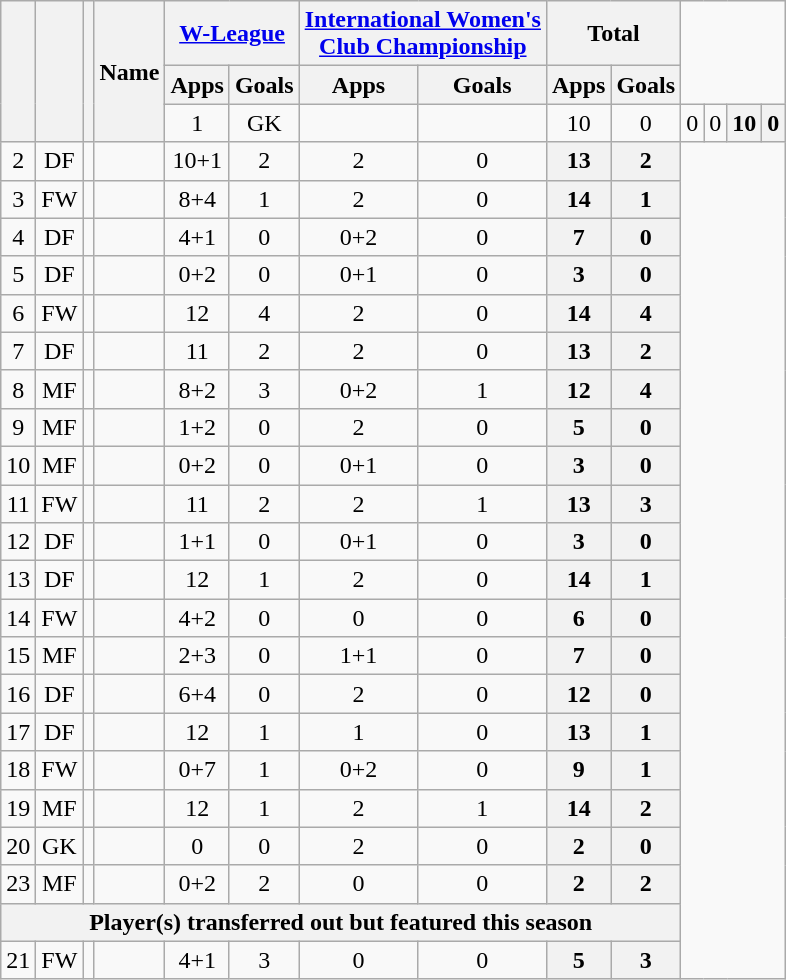<table class="wikitable sortable" style="text-align:center;">
<tr>
<th rowspan="3"></th>
<th rowspan="3"></th>
<th rowspan="3"></th>
<th rowspan="3">Name</th>
<th colspan="2"><a href='#'>W-League</a></th>
<th colspan="2"><a href='#'>International Women's<br>Club Championship</a></th>
<th colspan="2">Total</th>
</tr>
<tr>
<th>Apps</th>
<th>Goals</th>
<th>Apps</th>
<th>Goals</th>
<th>Apps</th>
<th>Goals</th>
</tr>
<tr>
<td>1</td>
<td>GK</td>
<td></td>
<td align="left"><br></td>
<td>10</td>
<td>0<br></td>
<td>0</td>
<td>0<br></td>
<th>10</th>
<th>0</th>
</tr>
<tr>
<td>2</td>
<td>DF</td>
<td></td>
<td align="left"><br></td>
<td>10+1</td>
<td>2<br></td>
<td>2</td>
<td>0<br></td>
<th>13</th>
<th>2</th>
</tr>
<tr>
<td>3</td>
<td>FW</td>
<td></td>
<td align="left"><br></td>
<td>8+4</td>
<td>1<br></td>
<td>2</td>
<td>0<br></td>
<th>14</th>
<th>1</th>
</tr>
<tr>
<td>4</td>
<td>DF</td>
<td></td>
<td align="left"><br></td>
<td>4+1</td>
<td>0<br></td>
<td>0+2</td>
<td>0<br></td>
<th>7</th>
<th>0</th>
</tr>
<tr>
<td>5</td>
<td>DF</td>
<td></td>
<td align="left"><br></td>
<td>0+2</td>
<td>0<br></td>
<td>0+1</td>
<td>0<br></td>
<th>3</th>
<th>0</th>
</tr>
<tr>
<td>6</td>
<td>FW</td>
<td></td>
<td align="left"><br></td>
<td>12</td>
<td>4<br></td>
<td>2</td>
<td>0<br></td>
<th>14</th>
<th>4</th>
</tr>
<tr>
<td>7</td>
<td>DF</td>
<td></td>
<td align="left"><br></td>
<td>11</td>
<td>2<br></td>
<td>2</td>
<td>0<br></td>
<th>13</th>
<th>2</th>
</tr>
<tr>
<td>8</td>
<td>MF</td>
<td></td>
<td align="left"><br></td>
<td>8+2</td>
<td>3<br></td>
<td>0+2</td>
<td>1<br></td>
<th>12</th>
<th>4</th>
</tr>
<tr>
<td>9</td>
<td>MF</td>
<td></td>
<td align="left"><br></td>
<td>1+2</td>
<td>0<br></td>
<td>2</td>
<td>0<br></td>
<th>5</th>
<th>0</th>
</tr>
<tr>
<td>10</td>
<td>MF</td>
<td></td>
<td align="left"><br></td>
<td>0+2</td>
<td>0<br></td>
<td>0+1</td>
<td>0<br></td>
<th>3</th>
<th>0</th>
</tr>
<tr>
<td>11</td>
<td>FW</td>
<td></td>
<td align="left"><br></td>
<td>11</td>
<td>2<br></td>
<td>2</td>
<td>1<br></td>
<th>13</th>
<th>3</th>
</tr>
<tr>
<td>12</td>
<td>DF</td>
<td></td>
<td align="left"><br></td>
<td>1+1</td>
<td>0<br></td>
<td>0+1</td>
<td>0<br></td>
<th>3</th>
<th>0</th>
</tr>
<tr>
<td>13</td>
<td>DF</td>
<td></td>
<td align="left"><br></td>
<td>12</td>
<td>1<br></td>
<td>2</td>
<td>0<br></td>
<th>14</th>
<th>1</th>
</tr>
<tr>
<td>14</td>
<td>FW</td>
<td></td>
<td align="left"><br></td>
<td>4+2</td>
<td>0<br></td>
<td>0</td>
<td>0<br></td>
<th>6</th>
<th>0</th>
</tr>
<tr>
<td>15</td>
<td>MF</td>
<td></td>
<td align="left"><br></td>
<td>2+3</td>
<td>0<br></td>
<td>1+1</td>
<td>0<br></td>
<th>7</th>
<th>0</th>
</tr>
<tr>
<td>16</td>
<td>DF</td>
<td></td>
<td align="left"><br></td>
<td>6+4</td>
<td>0<br></td>
<td>2</td>
<td>0<br></td>
<th>12</th>
<th>0</th>
</tr>
<tr>
<td>17</td>
<td>DF</td>
<td></td>
<td align="left"><br></td>
<td>12</td>
<td>1<br></td>
<td>1</td>
<td>0<br></td>
<th>13</th>
<th>1</th>
</tr>
<tr>
<td>18</td>
<td>FW</td>
<td></td>
<td align="left"><br></td>
<td>0+7</td>
<td>1<br></td>
<td>0+2</td>
<td>0<br></td>
<th>9</th>
<th>1</th>
</tr>
<tr>
<td>19</td>
<td>MF</td>
<td></td>
<td align="left"><br></td>
<td>12</td>
<td>1<br></td>
<td>2</td>
<td>1<br></td>
<th>14</th>
<th>2</th>
</tr>
<tr>
<td>20</td>
<td>GK</td>
<td></td>
<td align="left"><br></td>
<td>0</td>
<td>0<br></td>
<td>2</td>
<td>0<br></td>
<th>2</th>
<th>0</th>
</tr>
<tr>
<td>23</td>
<td>MF</td>
<td></td>
<td align="left"><br></td>
<td>0+2</td>
<td>2<br></td>
<td>0</td>
<td>0<br></td>
<th>2</th>
<th>2</th>
</tr>
<tr>
<th colspan="10">Player(s) transferred out but featured this season</th>
</tr>
<tr>
<td>21</td>
<td>FW</td>
<td></td>
<td align="left"><br></td>
<td>4+1</td>
<td>3<br></td>
<td>0</td>
<td>0<br></td>
<th>5</th>
<th>3</th>
</tr>
</table>
